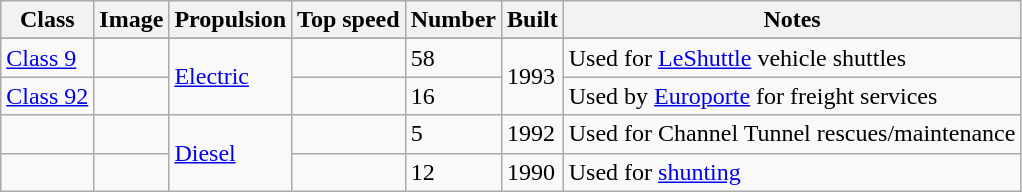<table class="wikitable">
<tr style="background:#f9f9f9;">
<th>Class</th>
<th>Image</th>
<th>Propulsion</th>
<th>Top speed</th>
<th>Number</th>
<th>Built</th>
<th>Notes</th>
</tr>
<tr style="background:#f9f9f9;">
</tr>
<tr>
<td><a href='#'>Class 9</a></td>
<td></td>
<td rowspan="2"><a href='#'>Electric</a></td>
<td></td>
<td>58</td>
<td rowspan="2">1993</td>
<td>Used for <a href='#'>LeShuttle</a> vehicle shuttles</td>
</tr>
<tr>
<td><a href='#'>Class 92</a></td>
<td></td>
<td></td>
<td>16</td>
<td>Used by <a href='#'>Europorte</a> for freight services</td>
</tr>
<tr>
<td></td>
<td></td>
<td rowspan="2"><a href='#'>Diesel</a></td>
<td></td>
<td>5</td>
<td>1992</td>
<td>Used for Channel Tunnel rescues/maintenance</td>
</tr>
<tr>
<td></td>
<td></td>
<td></td>
<td>12</td>
<td>1990</td>
<td>Used for <a href='#'>shunting</a></td>
</tr>
</table>
